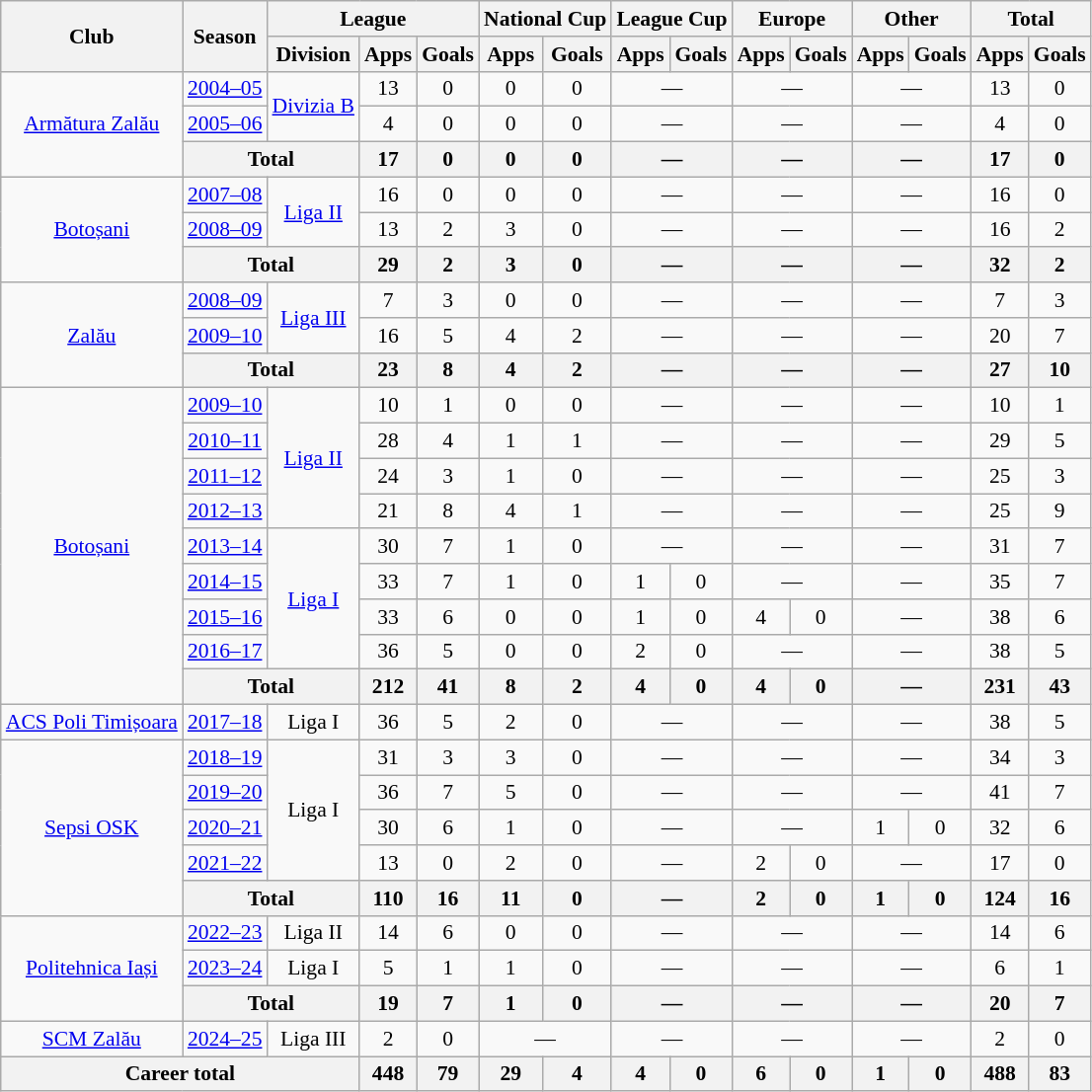<table class="wikitable" style="font-size:90%; text-align: center;">
<tr>
<th rowspan=2>Club</th>
<th rowspan=2>Season</th>
<th colspan=3>League</th>
<th colspan=2>National Cup</th>
<th colspan=2>League Cup</th>
<th colspan=2>Europe</th>
<th colspan=2>Other</th>
<th colspan=3>Total</th>
</tr>
<tr>
<th>Division</th>
<th>Apps</th>
<th>Goals</th>
<th>Apps</th>
<th>Goals</th>
<th>Apps</th>
<th>Goals</th>
<th>Apps</th>
<th>Goals</th>
<th>Apps</th>
<th>Goals</th>
<th>Apps</th>
<th>Goals</th>
</tr>
<tr>
<td rowspan=3><a href='#'>Armătura Zalău</a></td>
<td><a href='#'>2004–05</a></td>
<td rowspan=2><a href='#'>Divizia B</a></td>
<td>13</td>
<td>0</td>
<td>0</td>
<td>0</td>
<td colspan=2>—</td>
<td colspan=2>—</td>
<td colspan=2>—</td>
<td>13</td>
<td>0</td>
</tr>
<tr>
<td><a href='#'>2005–06</a></td>
<td>4</td>
<td>0</td>
<td>0</td>
<td>0</td>
<td colspan=2>—</td>
<td colspan=2>—</td>
<td colspan=2>—</td>
<td>4</td>
<td>0</td>
</tr>
<tr>
<th colspan=2>Total</th>
<th>17</th>
<th>0</th>
<th>0</th>
<th>0</th>
<th colspan=2>—</th>
<th colspan=2>—</th>
<th colspan=2>—</th>
<th>17</th>
<th>0</th>
</tr>
<tr>
<td rowspan=3><a href='#'>Botoșani</a></td>
<td><a href='#'>2007–08</a></td>
<td rowspan=2><a href='#'>Liga II</a></td>
<td>16</td>
<td>0</td>
<td>0</td>
<td>0</td>
<td colspan=2>—</td>
<td colspan=2>—</td>
<td colspan=2>—</td>
<td>16</td>
<td>0</td>
</tr>
<tr>
<td><a href='#'>2008–09</a></td>
<td>13</td>
<td>2</td>
<td>3</td>
<td>0</td>
<td colspan=2>—</td>
<td colspan=2>—</td>
<td colspan=2>—</td>
<td>16</td>
<td>2</td>
</tr>
<tr>
<th colspan=2>Total</th>
<th>29</th>
<th>2</th>
<th>3</th>
<th>0</th>
<th colspan=2>—</th>
<th colspan=2>—</th>
<th colspan=2>—</th>
<th>32</th>
<th>2</th>
</tr>
<tr>
<td rowspan=3><a href='#'>Zalău</a></td>
<td><a href='#'>2008–09</a></td>
<td rowspan=2><a href='#'>Liga III</a></td>
<td>7</td>
<td>3</td>
<td>0</td>
<td>0</td>
<td colspan=2>—</td>
<td colspan=2>—</td>
<td colspan=2>—</td>
<td>7</td>
<td>3</td>
</tr>
<tr>
<td><a href='#'>2009–10</a></td>
<td>16</td>
<td>5</td>
<td>4</td>
<td>2</td>
<td colspan=2>—</td>
<td colspan=2>—</td>
<td colspan=2>—</td>
<td>20</td>
<td>7</td>
</tr>
<tr>
<th colspan=2>Total</th>
<th>23</th>
<th>8</th>
<th>4</th>
<th>2</th>
<th colspan=2>—</th>
<th colspan=2>—</th>
<th colspan=2>—</th>
<th>27</th>
<th>10</th>
</tr>
<tr>
<td rowspan=9><a href='#'>Botoșani</a></td>
<td><a href='#'>2009–10</a></td>
<td rowspan=4><a href='#'>Liga II</a></td>
<td>10</td>
<td>1</td>
<td>0</td>
<td>0</td>
<td colspan=2>—</td>
<td colspan=2>—</td>
<td colspan=2>—</td>
<td>10</td>
<td>1</td>
</tr>
<tr>
<td><a href='#'>2010–11</a></td>
<td>28</td>
<td>4</td>
<td>1</td>
<td>1</td>
<td colspan=2>—</td>
<td colspan=2>—</td>
<td colspan=2>—</td>
<td>29</td>
<td>5</td>
</tr>
<tr>
<td><a href='#'>2011–12</a></td>
<td>24</td>
<td>3</td>
<td>1</td>
<td>0</td>
<td colspan=2>—</td>
<td colspan=2>—</td>
<td colspan=2>—</td>
<td>25</td>
<td>3</td>
</tr>
<tr>
<td><a href='#'>2012–13</a></td>
<td>21</td>
<td>8</td>
<td>4</td>
<td>1</td>
<td colspan=2>—</td>
<td colspan=2>—</td>
<td colspan=2>—</td>
<td>25</td>
<td>9</td>
</tr>
<tr>
<td><a href='#'>2013–14</a></td>
<td rowspan=4><a href='#'>Liga I</a></td>
<td>30</td>
<td>7</td>
<td>1</td>
<td>0</td>
<td colspan=2>—</td>
<td colspan=2>—</td>
<td colspan=2>—</td>
<td>31</td>
<td>7</td>
</tr>
<tr>
<td><a href='#'>2014–15</a></td>
<td>33</td>
<td>7</td>
<td>1</td>
<td>0</td>
<td>1</td>
<td>0</td>
<td colspan=2>—</td>
<td colspan=2>—</td>
<td>35</td>
<td>7</td>
</tr>
<tr>
<td><a href='#'>2015–16</a></td>
<td>33</td>
<td>6</td>
<td>0</td>
<td>0</td>
<td>1</td>
<td>0</td>
<td>4</td>
<td>0</td>
<td colspan=2>—</td>
<td>38</td>
<td>6</td>
</tr>
<tr>
<td><a href='#'>2016–17</a></td>
<td>36</td>
<td>5</td>
<td>0</td>
<td>0</td>
<td>2</td>
<td>0</td>
<td colspan=2>—</td>
<td colspan=2>—</td>
<td>38</td>
<td>5</td>
</tr>
<tr>
<th colspan=2>Total</th>
<th>212</th>
<th>41</th>
<th>8</th>
<th>2</th>
<th>4</th>
<th>0</th>
<th>4</th>
<th>0</th>
<th colspan=2>—</th>
<th>231</th>
<th>43</th>
</tr>
<tr>
<td><a href='#'>ACS Poli Timișoara</a></td>
<td><a href='#'>2017–18</a></td>
<td>Liga I</td>
<td>36</td>
<td>5</td>
<td>2</td>
<td>0</td>
<td colspan=2>—</td>
<td colspan=2>—</td>
<td colspan=2>—</td>
<td>38</td>
<td>5</td>
</tr>
<tr>
<td rowspan=5><a href='#'>Sepsi OSK</a></td>
<td><a href='#'>2018–19</a></td>
<td rowspan=4>Liga I</td>
<td>31</td>
<td>3</td>
<td>3</td>
<td>0</td>
<td colspan=2>—</td>
<td colspan=2>—</td>
<td colspan=2>—</td>
<td>34</td>
<td>3</td>
</tr>
<tr>
<td><a href='#'>2019–20</a></td>
<td>36</td>
<td>7</td>
<td>5</td>
<td>0</td>
<td colspan=2>—</td>
<td colspan=2>—</td>
<td colspan=2>—</td>
<td>41</td>
<td>7</td>
</tr>
<tr>
<td><a href='#'>2020–21</a></td>
<td>30</td>
<td>6</td>
<td>1</td>
<td>0</td>
<td colspan=2>—</td>
<td colspan=2>—</td>
<td>1</td>
<td>0</td>
<td>32</td>
<td>6</td>
</tr>
<tr>
<td><a href='#'>2021–22</a></td>
<td>13</td>
<td>0</td>
<td>2</td>
<td>0</td>
<td colspan=2>—</td>
<td>2</td>
<td>0</td>
<td colspan=2>—</td>
<td>17</td>
<td>0</td>
</tr>
<tr>
<th colspan=2>Total</th>
<th>110</th>
<th>16</th>
<th>11</th>
<th>0</th>
<th colspan=2>—</th>
<th>2</th>
<th>0</th>
<th>1</th>
<th>0</th>
<th>124</th>
<th>16</th>
</tr>
<tr>
<td rowspan=3><a href='#'>Politehnica Iași</a></td>
<td><a href='#'>2022–23</a></td>
<td>Liga II</td>
<td>14</td>
<td>6</td>
<td>0</td>
<td>0</td>
<td colspan=2>—</td>
<td colspan=2>—</td>
<td colspan=2>—</td>
<td>14</td>
<td>6</td>
</tr>
<tr>
<td><a href='#'>2023–24</a></td>
<td>Liga I</td>
<td>5</td>
<td>1</td>
<td>1</td>
<td>0</td>
<td colspan=2>—</td>
<td colspan=2>—</td>
<td colspan=2>—</td>
<td>6</td>
<td>1</td>
</tr>
<tr>
<th colspan=2>Total</th>
<th>19</th>
<th>7</th>
<th>1</th>
<th>0</th>
<th colspan=2>—</th>
<th colspan=2>—</th>
<th colspan=2>—</th>
<th>20</th>
<th>7</th>
</tr>
<tr>
<td><a href='#'>SCM Zalău</a></td>
<td><a href='#'>2024–25</a></td>
<td>Liga III</td>
<td>2</td>
<td>0</td>
<td colspan=2>—</td>
<td colspan=2>—</td>
<td colspan=2>—</td>
<td colspan=2>—</td>
<td>2</td>
<td>0</td>
</tr>
<tr>
<th colspan=3>Career total</th>
<th>448</th>
<th>79</th>
<th>29</th>
<th>4</th>
<th>4</th>
<th>0</th>
<th>6</th>
<th>0</th>
<th>1</th>
<th>0</th>
<th>488</th>
<th>83</th>
</tr>
</table>
